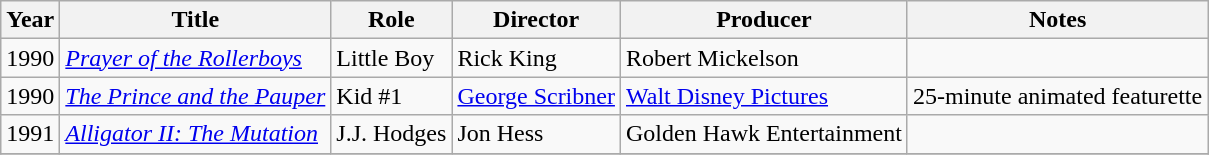<table class="wikitable sortable">
<tr>
<th>Year</th>
<th>Title</th>
<th>Role</th>
<th>Director</th>
<th>Producer</th>
<th>Notes</th>
</tr>
<tr>
<td>1990</td>
<td><em><a href='#'>Prayer of the Rollerboys</a></em></td>
<td>Little Boy</td>
<td>Rick King</td>
<td>Robert Mickelson</td>
<td></td>
</tr>
<tr>
<td>1990</td>
<td><em><a href='#'>The Prince and the Pauper</a></em></td>
<td>Kid #1</td>
<td><a href='#'>George Scribner</a></td>
<td><a href='#'>Walt Disney Pictures</a></td>
<td>25-minute animated featurette</td>
</tr>
<tr>
<td>1991</td>
<td><em><a href='#'>Alligator II: The Mutation</a></em></td>
<td>J.J. Hodges</td>
<td>Jon Hess</td>
<td>Golden Hawk Entertainment</td>
<td></td>
</tr>
<tr>
</tr>
</table>
